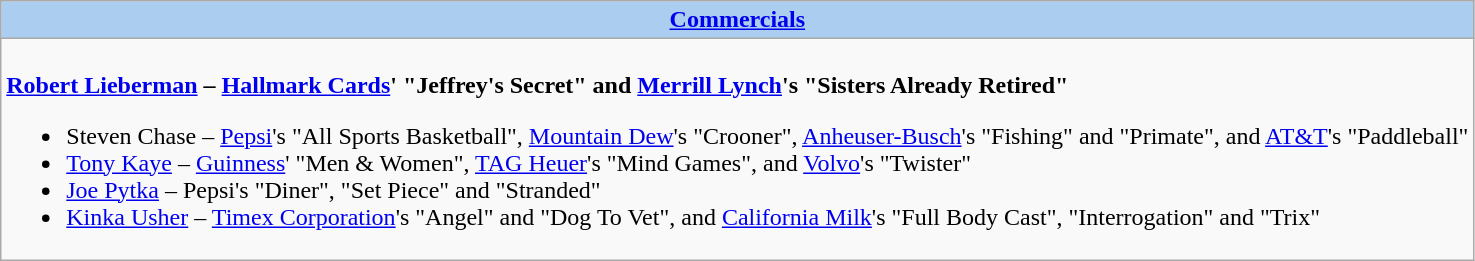<table class=wikitable style="width="100%">
<tr>
<th colspan="2" style="background:#abcdef;"><a href='#'>Commercials</a></th>
</tr>
<tr>
<td colspan="2" style="vertical-align:top;"><br><strong><a href='#'>Robert Lieberman</a> – <a href='#'>Hallmark Cards</a>' "Jeffrey's Secret" and <a href='#'>Merrill Lynch</a>'s "Sisters Already Retired"</strong><ul><li>Steven Chase – <a href='#'>Pepsi</a>'s "All Sports Basketball", <a href='#'>Mountain Dew</a>'s "Crooner", <a href='#'>Anheuser-Busch</a>'s "Fishing" and "Primate", and <a href='#'>AT&T</a>'s "Paddleball"</li><li><a href='#'>Tony Kaye</a> – <a href='#'>Guinness</a>' "Men & Women", <a href='#'>TAG Heuer</a>'s "Mind Games", and <a href='#'>Volvo</a>'s "Twister"</li><li><a href='#'>Joe Pytka</a> – Pepsi's "Diner", "Set Piece" and "Stranded"</li><li><a href='#'>Kinka Usher</a> – <a href='#'>Timex Corporation</a>'s "Angel" and "Dog To Vet", and <a href='#'>California Milk</a>'s "Full Body Cast", "Interrogation" and "Trix"</li></ul></td>
</tr>
</table>
